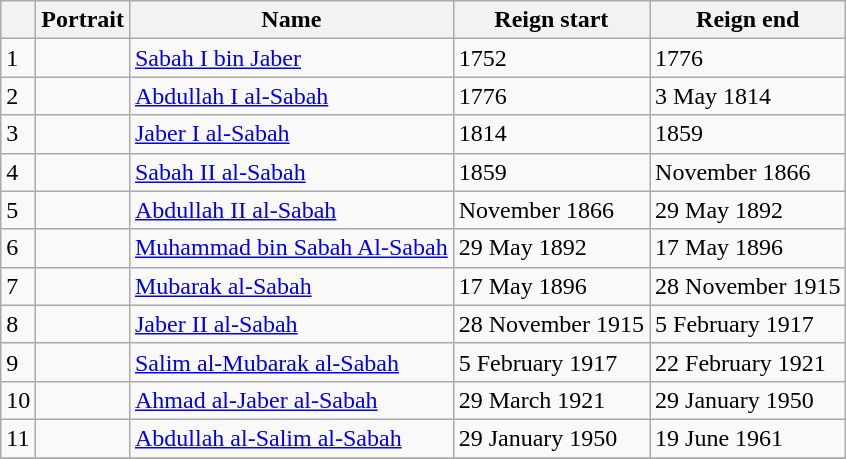<table class="wikitable">
<tr>
<th></th>
<th>Portrait</th>
<th>Name</th>
<th>Reign start</th>
<th>Reign end</th>
</tr>
<tr>
<td>1</td>
<td></td>
<td><a href='#'>Sabah I bin Jaber</a></td>
<td>1752</td>
<td>1776</td>
</tr>
<tr>
<td>2</td>
<td></td>
<td><a href='#'>Abdullah I al-Sabah</a></td>
<td>1776</td>
<td>3 May 1814</td>
</tr>
<tr>
<td>3</td>
<td></td>
<td><a href='#'>Jaber I al-Sabah</a></td>
<td>1814</td>
<td>1859</td>
</tr>
<tr>
<td>4</td>
<td></td>
<td><a href='#'>Sabah II al-Sabah</a></td>
<td>1859</td>
<td>November 1866</td>
</tr>
<tr>
<td>5</td>
<td></td>
<td><a href='#'>Abdullah II al-Sabah</a></td>
<td>November 1866</td>
<td>29 May 1892</td>
</tr>
<tr>
<td>6</td>
<td></td>
<td><a href='#'>Muhammad bin Sabah Al-Sabah</a></td>
<td>29 May 1892</td>
<td>17 May 1896</td>
</tr>
<tr>
<td>7</td>
<td></td>
<td><a href='#'>Mubarak al-Sabah</a></td>
<td>17 May 1896</td>
<td>28 November 1915</td>
</tr>
<tr>
<td>8</td>
<td></td>
<td><a href='#'>Jaber II al-Sabah</a></td>
<td>28 November 1915</td>
<td>5 February 1917</td>
</tr>
<tr>
<td>9</td>
<td></td>
<td><a href='#'>Salim al-Mubarak al-Sabah</a></td>
<td>5 February 1917</td>
<td>22 February 1921</td>
</tr>
<tr>
<td>10</td>
<td></td>
<td><a href='#'>Ahmad al-Jaber al-Sabah</a></td>
<td>29 March 1921</td>
<td>29 January 1950</td>
</tr>
<tr>
<td>11</td>
<td></td>
<td><a href='#'>Abdullah al-Salim al-Sabah</a></td>
<td>29 January 1950</td>
<td>19 June 1961</td>
</tr>
<tr>
</tr>
</table>
